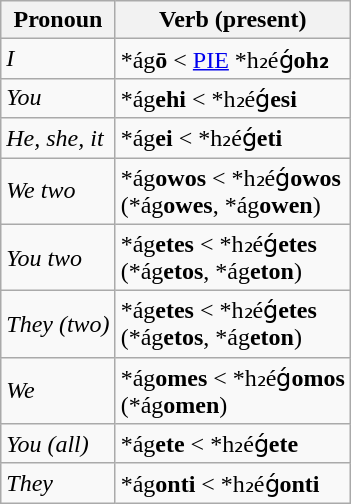<table class="wikitable">
<tr>
<th>Pronoun</th>
<th>Verb (present)</th>
</tr>
<tr>
<td><em>I</em></td>
<td>*ág<strong>ō</strong> < <a href='#'>PIE</a> *h₂éǵ<strong>oh₂</strong></td>
</tr>
<tr>
<td><em>You</em></td>
<td>*ág<strong>ehi</strong> < *h₂éǵ<strong>esi</strong></td>
</tr>
<tr>
<td><em>He, she, it</em></td>
<td>*ág<strong>ei</strong> < *h₂éǵ<strong>eti</strong></td>
</tr>
<tr>
<td><em>We two</em></td>
<td>*ág<strong>owos</strong> < *h₂éǵ<strong>owos</strong><br>(*ág<strong>owes</strong>, *ág<strong>owen</strong>)</td>
</tr>
<tr>
<td><em>You two</em></td>
<td>*ág<strong>etes</strong> < *h₂éǵ<strong>etes</strong><br>(*ág<strong>etos</strong>, *ág<strong>eton</strong>)</td>
</tr>
<tr>
<td><em>They (two)</em></td>
<td>*ág<strong>etes</strong> < *h₂éǵ<strong>etes</strong><br>(*ág<strong>etos</strong>, *ág<strong>eton</strong>)</td>
</tr>
<tr>
<td><em>We</em></td>
<td>*ág<strong>omes</strong> < *h₂éǵ<strong>omos</strong><br>(*ág<strong>omen</strong>)</td>
</tr>
<tr>
<td><em>You (all)</em></td>
<td>*ág<strong>ete</strong> < *h₂éǵ<strong>ete</strong></td>
</tr>
<tr>
<td><em>They</em></td>
<td>*ág<strong>onti</strong> < *h₂éǵ<strong>onti</strong></td>
</tr>
</table>
